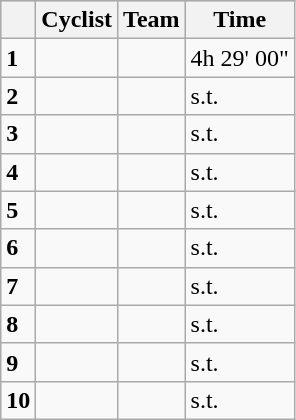<table class="wikitable">
<tr style="background:#ccccff;">
<th></th>
<th>Cyclist</th>
<th>Team</th>
<th>Time</th>
</tr>
<tr>
<td><strong>1</strong></td>
<td></td>
<td></td>
<td>4h 29' 00"</td>
</tr>
<tr>
<td><strong>2</strong></td>
<td></td>
<td></td>
<td>s.t.</td>
</tr>
<tr>
<td><strong>3</strong></td>
<td></td>
<td></td>
<td>s.t.</td>
</tr>
<tr>
<td><strong>4</strong></td>
<td></td>
<td></td>
<td>s.t.</td>
</tr>
<tr>
<td><strong>5</strong></td>
<td></td>
<td></td>
<td>s.t.</td>
</tr>
<tr>
<td><strong>6</strong></td>
<td></td>
<td></td>
<td>s.t.</td>
</tr>
<tr>
<td><strong>7</strong></td>
<td></td>
<td></td>
<td>s.t.</td>
</tr>
<tr>
<td><strong>8</strong></td>
<td></td>
<td></td>
<td>s.t.</td>
</tr>
<tr>
<td><strong>9</strong></td>
<td></td>
<td></td>
<td>s.t.</td>
</tr>
<tr>
<td><strong>10</strong></td>
<td></td>
<td></td>
<td>s.t.</td>
</tr>
</table>
